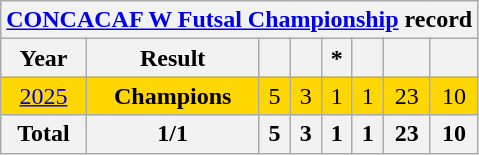<table class="wikitable" style="text-align: center;">
<tr>
<th colspan="8"><a href='#'>CONCACAF W Futsal Championship</a> record</th>
</tr>
<tr>
<th>Year</th>
<th>Result</th>
<th></th>
<th></th>
<th>*</th>
<th></th>
<th></th>
<th></th>
</tr>
<tr bgcolor=gold>
<td> <a href='#'>2025</a></td>
<td><strong>Champions</strong></td>
<td>5</td>
<td>3</td>
<td>1</td>
<td>1</td>
<td>23</td>
<td>10</td>
</tr>
<tr>
<th>Total</th>
<th>1/1</th>
<th>5</th>
<th>3</th>
<th>1</th>
<th>1</th>
<th>23</th>
<th>10</th>
</tr>
</table>
